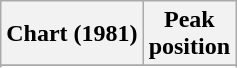<table class="wikitable sortable plainrowheaders">
<tr>
<th>Chart (1981)</th>
<th>Peak<br>position</th>
</tr>
<tr>
</tr>
<tr>
</tr>
<tr>
</tr>
</table>
